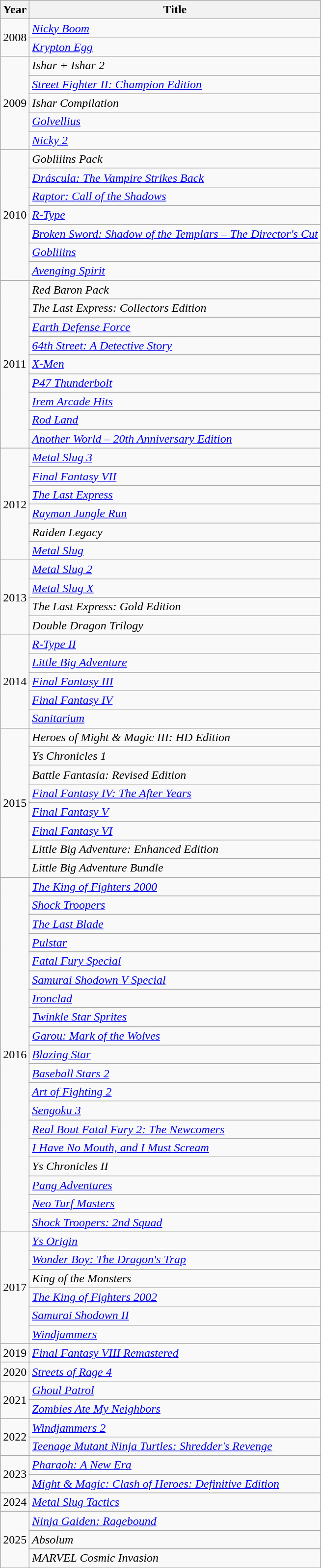<table class="wikitable sortable">
<tr>
<th>Year</th>
<th>Title</th>
</tr>
<tr>
<td rowspan="2">2008</td>
<td><em><a href='#'>Nicky Boom</a></em></td>
</tr>
<tr>
<td><em><a href='#'>Krypton Egg</a></em></td>
</tr>
<tr>
<td rowspan="5">2009</td>
<td><em>Ishar + Ishar 2</em></td>
</tr>
<tr>
<td><em><a href='#'>Street Fighter II: Champion Edition</a></em></td>
</tr>
<tr>
<td><em>Ishar Compilation</em></td>
</tr>
<tr>
<td><em><a href='#'>Golvellius</a></em></td>
</tr>
<tr>
<td><em><a href='#'>Nicky 2</a></em></td>
</tr>
<tr>
<td rowspan="7">2010</td>
<td><em>Gobliiins Pack</em></td>
</tr>
<tr>
<td><em><a href='#'>Dráscula: The Vampire Strikes Back</a></em></td>
</tr>
<tr>
<td><em><a href='#'>Raptor: Call of the Shadows</a></em></td>
</tr>
<tr>
<td><em><a href='#'>R-Type</a></em></td>
</tr>
<tr>
<td><em><a href='#'>Broken Sword: Shadow of the Templars – The Director's Cut</a></em></td>
</tr>
<tr>
<td><em><a href='#'>Gobliiins</a></em></td>
</tr>
<tr>
<td><em><a href='#'>Avenging Spirit</a></em></td>
</tr>
<tr>
<td rowspan="9">2011</td>
<td><em>Red Baron Pack</em></td>
</tr>
<tr>
<td><em>The Last Express: Collectors Edition</em></td>
</tr>
<tr>
<td><em><a href='#'>Earth Defense Force</a></em></td>
</tr>
<tr>
<td><em><a href='#'>64th Street: A Detective Story</a></em></td>
</tr>
<tr>
<td><em><a href='#'>X-Men</a></em></td>
</tr>
<tr>
<td><em><a href='#'>P47 Thunderbolt</a></em></td>
</tr>
<tr>
<td><em><a href='#'>Irem Arcade Hits</a></em></td>
</tr>
<tr>
<td><em><a href='#'>Rod Land</a></em></td>
</tr>
<tr>
<td><em><a href='#'>Another World – 20th Anniversary Edition</a></em></td>
</tr>
<tr>
<td rowspan="6">2012</td>
<td><em><a href='#'>Metal Slug 3</a></em></td>
</tr>
<tr>
<td><em><a href='#'>Final Fantasy VII</a></em></td>
</tr>
<tr>
<td><em><a href='#'>The Last Express</a></em></td>
</tr>
<tr>
<td><em><a href='#'>Rayman Jungle Run</a></em></td>
</tr>
<tr>
<td><em>Raiden Legacy</em></td>
</tr>
<tr>
<td><em><a href='#'>Metal Slug</a></em></td>
</tr>
<tr>
<td rowspan="4">2013</td>
<td><em><a href='#'>Metal Slug 2</a></em></td>
</tr>
<tr>
<td><em><a href='#'>Metal Slug X</a></em></td>
</tr>
<tr>
<td><em>The Last Express: Gold Edition</em></td>
</tr>
<tr>
<td><em>Double Dragon Trilogy</em></td>
</tr>
<tr>
<td rowspan="5">2014</td>
<td><em><a href='#'>R-Type II</a></em></td>
</tr>
<tr>
<td><em><a href='#'>Little Big Adventure</a></em></td>
</tr>
<tr>
<td><em><a href='#'>Final Fantasy III</a></em></td>
</tr>
<tr>
<td><em><a href='#'>Final Fantasy IV</a></em></td>
</tr>
<tr>
<td><em><a href='#'>Sanitarium</a></em></td>
</tr>
<tr>
<td rowspan="8">2015</td>
<td><em>Heroes of Might & Magic III: HD Edition</em></td>
</tr>
<tr>
<td><em>Ys Chronicles 1</em></td>
</tr>
<tr>
<td><em>Battle Fantasia: Revised Edition</em></td>
</tr>
<tr>
<td><em><a href='#'>Final Fantasy IV: The After Years</a></em></td>
</tr>
<tr>
<td><em><a href='#'>Final Fantasy V</a></em></td>
</tr>
<tr>
<td><em><a href='#'>Final Fantasy VI</a></em></td>
</tr>
<tr>
<td><em>Little Big Adventure: Enhanced Edition</em></td>
</tr>
<tr>
<td><em>Little Big Adventure Bundle</em></td>
</tr>
<tr>
<td rowspan="19">2016</td>
<td><em><a href='#'>The King of Fighters 2000</a></em></td>
</tr>
<tr>
<td><em><a href='#'>Shock Troopers</a></em></td>
</tr>
<tr>
<td><em><a href='#'>The Last Blade</a></em></td>
</tr>
<tr>
<td><em><a href='#'>Pulstar</a></em></td>
</tr>
<tr>
<td><em><a href='#'>Fatal Fury Special</a></em></td>
</tr>
<tr>
<td><em><a href='#'>Samurai Shodown V Special</a></em></td>
</tr>
<tr>
<td><em><a href='#'>Ironclad</a></em></td>
</tr>
<tr>
<td><em><a href='#'>Twinkle Star Sprites</a></em></td>
</tr>
<tr>
<td><em><a href='#'>Garou: Mark of the Wolves</a></em></td>
</tr>
<tr>
<td><em><a href='#'>Blazing Star</a></em></td>
</tr>
<tr>
<td><em><a href='#'>Baseball Stars 2</a></em></td>
</tr>
<tr>
<td><em><a href='#'>Art of Fighting 2</a></em></td>
</tr>
<tr>
<td><em><a href='#'>Sengoku 3</a></em></td>
</tr>
<tr>
<td><em><a href='#'>Real Bout Fatal Fury 2: The Newcomers</a></em></td>
</tr>
<tr>
<td><em><a href='#'>I Have No Mouth, and I Must Scream</a></em></td>
</tr>
<tr>
<td><em>Ys Chronicles II</em></td>
</tr>
<tr>
<td><em><a href='#'>Pang Adventures</a></em></td>
</tr>
<tr>
<td><em><a href='#'>Neo Turf Masters</a></em></td>
</tr>
<tr>
<td><em><a href='#'>Shock Troopers: 2nd Squad</a></em></td>
</tr>
<tr>
<td rowspan="6">2017</td>
<td><em><a href='#'>Ys Origin</a></em></td>
</tr>
<tr>
<td><em><a href='#'>Wonder Boy: The Dragon's Trap</a></em></td>
</tr>
<tr>
<td><em>King of the Monsters</em></td>
</tr>
<tr>
<td><em><a href='#'>The King of Fighters 2002</a></em></td>
</tr>
<tr>
<td><em><a href='#'>Samurai Shodown II</a></em></td>
</tr>
<tr>
<td><em><a href='#'>Windjammers</a></em></td>
</tr>
<tr>
<td rowspan="1">2019</td>
<td><em><a href='#'>Final Fantasy VIII Remastered</a></em></td>
</tr>
<tr>
<td rowspan="1">2020</td>
<td><em><a href='#'>Streets of Rage 4</a></em></td>
</tr>
<tr>
<td rowspan="2">2021</td>
<td><em><a href='#'>Ghoul Patrol</a></em></td>
</tr>
<tr>
<td><em><a href='#'>Zombies Ate My Neighbors</a></em></td>
</tr>
<tr>
<td rowspan="2">2022</td>
<td><em><a href='#'>Windjammers 2</a></em></td>
</tr>
<tr>
<td><em><a href='#'>Teenage Mutant Ninja Turtles: Shredder's Revenge</a></em></td>
</tr>
<tr>
<td rowspan="2">2023</td>
<td><em><a href='#'>Pharaoh: A New Era</a></em></td>
</tr>
<tr>
<td><a href='#'><em>Might & Magic: Clash of Heroes: Definitive Edition</em></a></td>
</tr>
<tr>
<td>2024</td>
<td><em><a href='#'>Metal Slug Tactics</a></em></td>
</tr>
<tr>
<td rowspan="3">2025</td>
<td><em><a href='#'>Ninja Gaiden: Ragebound</a></em></td>
</tr>
<tr>
<td><em>Absolum</em></td>
</tr>
<tr>
<td><em>MARVEL Cosmic Invasion</em></td>
</tr>
</table>
